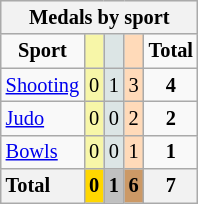<table class="wikitable" style="font-size:85%;float:middle;text-align:center">
<tr style="background:#efefef;">
<th colspan=7>Medals by sport</th>
</tr>
<tr>
<td><strong>Sport</strong></td>
<td bgcolor=#f7f6a8></td>
<td bgcolor=#dce5e5></td>
<td bgcolor=#ffdab9></td>
<td><strong>Total</strong></td>
</tr>
<tr>
<td style="text-align:left;"><a href='#'>Shooting</a></td>
<td style="background:#F7F6A8;">0</td>
<td style="background:#DCE5E5;">1</td>
<td style="background:#FFDAB9;">3</td>
<td><strong>4</strong></td>
</tr>
<tr>
<td style="text-align:left;"><a href='#'>Judo</a></td>
<td style="background:#F7F6A8;">0</td>
<td style="background:#DCE5E5;">0</td>
<td style="background:#FFDAB9;">2</td>
<td><strong>2</strong></td>
</tr>
<tr>
<td style="text-align:left;"><a href='#'>Bowls</a></td>
<td style="background:#F7F6A8;">0</td>
<td style="background:#DCE5E5;">0</td>
<td style="background:#FFDAB9;">1</td>
<td><strong>1</strong></td>
</tr>
<tr>
<th style="text-align:left;">Total</th>
<th style="background:gold;">0</th>
<th style="background:silver;">1</th>
<th style="background:#c96;">6</th>
<th>7</th>
</tr>
</table>
